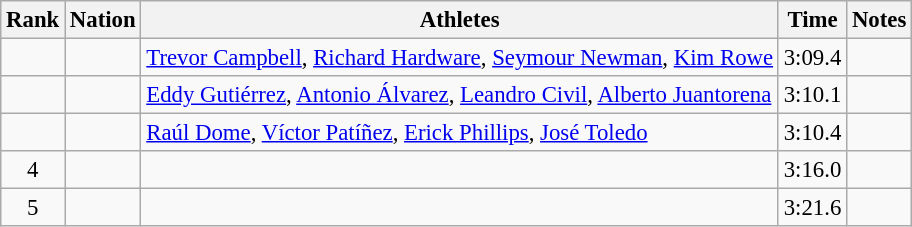<table class="wikitable sortable" style="text-align:center;font-size:95%">
<tr>
<th>Rank</th>
<th>Nation</th>
<th>Athletes</th>
<th>Time</th>
<th>Notes</th>
</tr>
<tr>
<td></td>
<td align=left></td>
<td align=left><a href='#'>Trevor Campbell</a>, <a href='#'>Richard Hardware</a>, <a href='#'>Seymour Newman</a>, <a href='#'>Kim Rowe</a></td>
<td>3:09.4</td>
<td></td>
</tr>
<tr>
<td></td>
<td align=left></td>
<td align=left><a href='#'>Eddy Gutiérrez</a>, <a href='#'>Antonio Álvarez</a>, <a href='#'>Leandro Civil</a>, <a href='#'>Alberto Juantorena</a></td>
<td>3:10.1</td>
<td></td>
</tr>
<tr>
<td></td>
<td align=left></td>
<td align=left><a href='#'>Raúl Dome</a>, <a href='#'>Víctor Patíñez</a>, <a href='#'>Erick Phillips</a>, <a href='#'>José Toledo</a></td>
<td>3:10.4</td>
<td></td>
</tr>
<tr>
<td>4</td>
<td align=left></td>
<td align=left></td>
<td>3:16.0</td>
<td></td>
</tr>
<tr>
<td>5</td>
<td align=left></td>
<td align=left></td>
<td>3:21.6</td>
<td></td>
</tr>
</table>
